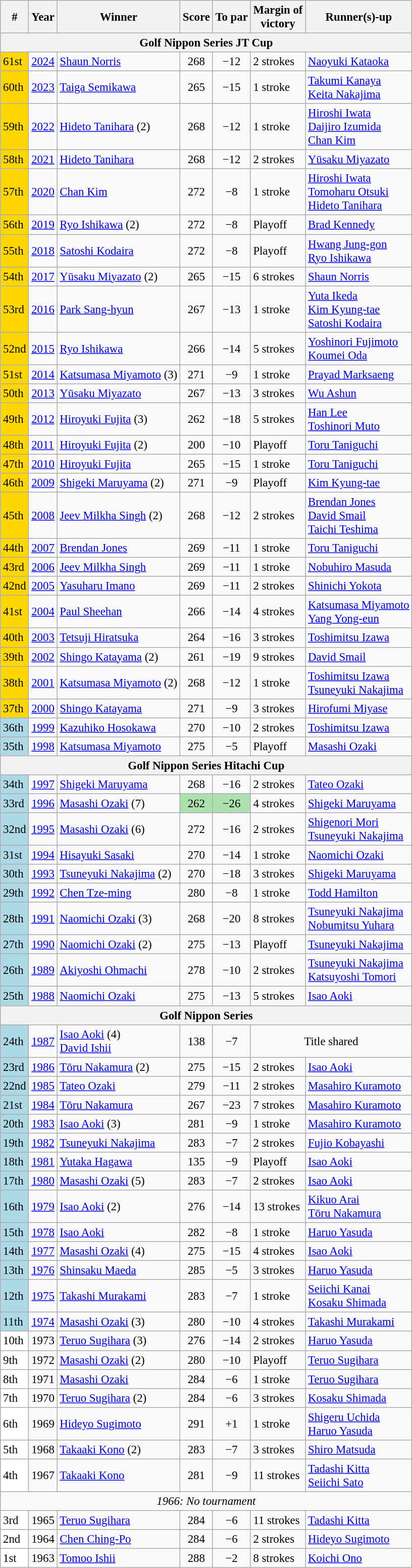<table class=wikitable style="font-size:95%">
<tr>
<th>#</th>
<th>Year</th>
<th>Winner</th>
<th>Score</th>
<th>To par</th>
<th>Margin of<br>victory</th>
<th>Runner(s)-up</th>
</tr>
<tr>
<th colspan=7>Golf Nippon Series JT Cup</th>
</tr>
<tr>
<td style="background:gold">61st</td>
<td><a href='#'>2024</a></td>
<td> <a href='#'>Shaun Norris</a></td>
<td align=center>268</td>
<td align=center>−12</td>
<td>2 strokes</td>
<td> <a href='#'>Naoyuki Kataoka</a></td>
</tr>
<tr>
<td style="background:gold">60th</td>
<td><a href='#'>2023</a></td>
<td> <a href='#'>Taiga Semikawa</a></td>
<td align=center>265</td>
<td align=center>−15</td>
<td>1 stroke</td>
<td> <a href='#'>Takumi Kanaya</a><br> <a href='#'>Keita Nakajima</a></td>
</tr>
<tr>
<td style="background:gold">59th</td>
<td><a href='#'>2022</a></td>
<td> <a href='#'>Hideto Tanihara</a> (2)</td>
<td align=center>268</td>
<td align=center>−12</td>
<td>1 stroke</td>
<td> <a href='#'>Hiroshi Iwata</a><br> <a href='#'>Daijiro Izumida</a><br> <a href='#'>Chan Kim</a></td>
</tr>
<tr>
<td style="background:gold">58th</td>
<td><a href='#'>2021</a></td>
<td> <a href='#'>Hideto Tanihara</a></td>
<td align=center>268</td>
<td align=center>−12</td>
<td>2 strokes</td>
<td> <a href='#'>Yūsaku Miyazato</a></td>
</tr>
<tr>
<td style="background:gold">57th</td>
<td><a href='#'>2020</a></td>
<td> <a href='#'>Chan Kim</a></td>
<td align=center>272</td>
<td align=center>−8</td>
<td>1 stroke</td>
<td> <a href='#'>Hiroshi Iwata</a><br> <a href='#'>Tomoharu Otsuki</a><br> <a href='#'>Hideto Tanihara</a></td>
</tr>
<tr>
<td style="background:gold">56th</td>
<td><a href='#'>2019</a></td>
<td> <a href='#'>Ryo Ishikawa</a> (2)</td>
<td align=center>272</td>
<td align=center>−8</td>
<td>Playoff</td>
<td> <a href='#'>Brad Kennedy</a></td>
</tr>
<tr>
<td style="background:gold">55th</td>
<td><a href='#'>2018</a></td>
<td> <a href='#'>Satoshi Kodaira</a></td>
<td align=center>272</td>
<td align=center>−8</td>
<td>Playoff</td>
<td> <a href='#'>Hwang Jung-gon</a><br> <a href='#'>Ryo Ishikawa</a></td>
</tr>
<tr>
<td style="background:gold">54th</td>
<td><a href='#'>2017</a></td>
<td> <a href='#'>Yūsaku Miyazato</a> (2)</td>
<td align=center>265</td>
<td align=center>−15</td>
<td>6 strokes</td>
<td> <a href='#'>Shaun Norris</a></td>
</tr>
<tr>
<td style="background:gold">53rd</td>
<td><a href='#'>2016</a></td>
<td> <a href='#'>Park Sang-hyun</a></td>
<td align=center>267</td>
<td align=center>−13</td>
<td>1 stroke</td>
<td> <a href='#'>Yuta Ikeda</a><br> <a href='#'>Kim Kyung-tae</a><br> <a href='#'>Satoshi Kodaira</a></td>
</tr>
<tr>
<td style="background:gold">52nd</td>
<td><a href='#'>2015</a></td>
<td> <a href='#'>Ryo Ishikawa</a></td>
<td align=center>266</td>
<td align=center>−14</td>
<td>5 strokes</td>
<td> <a href='#'>Yoshinori Fujimoto</a><br> <a href='#'>Koumei Oda</a></td>
</tr>
<tr>
<td style="background:gold">51st</td>
<td><a href='#'>2014</a></td>
<td> <a href='#'>Katsumasa Miyamoto</a> (3)</td>
<td align=center>271</td>
<td align=center>−9</td>
<td>1 stroke</td>
<td> <a href='#'>Prayad Marksaeng</a></td>
</tr>
<tr>
<td style="background:gold">50th</td>
<td><a href='#'>2013</a></td>
<td> <a href='#'>Yūsaku Miyazato</a></td>
<td align=center>267</td>
<td align=center>−13</td>
<td>3 strokes</td>
<td> <a href='#'>Wu Ashun</a></td>
</tr>
<tr>
<td style="background:gold">49th</td>
<td><a href='#'>2012</a></td>
<td> <a href='#'>Hiroyuki Fujita</a> (3)</td>
<td align=center>262</td>
<td align=center>−18</td>
<td>5 strokes</td>
<td> <a href='#'>Han Lee</a><br> <a href='#'>Toshinori Muto</a></td>
</tr>
<tr>
<td style="background:gold">48th</td>
<td><a href='#'>2011</a></td>
<td> <a href='#'>Hiroyuki Fujita</a> (2)</td>
<td align=center>200</td>
<td align=center>−10</td>
<td>Playoff</td>
<td> <a href='#'>Toru Taniguchi</a></td>
</tr>
<tr>
<td style="background:gold">47th</td>
<td><a href='#'>2010</a></td>
<td> <a href='#'>Hiroyuki Fujita</a></td>
<td align=center>265</td>
<td align=center>−15</td>
<td>1 stroke</td>
<td> <a href='#'>Toru Taniguchi</a></td>
</tr>
<tr>
<td style="background:gold">46th</td>
<td><a href='#'>2009</a></td>
<td> <a href='#'>Shigeki Maruyama</a> (2)</td>
<td align=center>271</td>
<td align=center>−9</td>
<td>Playoff</td>
<td> <a href='#'>Kim Kyung-tae</a></td>
</tr>
<tr>
<td style="background:gold">45th</td>
<td><a href='#'>2008</a></td>
<td> <a href='#'>Jeev Milkha Singh</a> (2)</td>
<td align=center>268</td>
<td align=center>−12</td>
<td>2 strokes</td>
<td> <a href='#'>Brendan Jones</a><br> <a href='#'>David Smail</a><br> <a href='#'>Taichi Teshima</a></td>
</tr>
<tr>
<td style="background:gold">44th</td>
<td><a href='#'>2007</a></td>
<td> <a href='#'>Brendan Jones</a></td>
<td align=center>269</td>
<td align=center>−11</td>
<td>1 stroke</td>
<td> <a href='#'>Toru Taniguchi</a></td>
</tr>
<tr>
<td style="background:gold">43rd</td>
<td><a href='#'>2006</a></td>
<td> <a href='#'>Jeev Milkha Singh</a></td>
<td align=center>269</td>
<td align=center>−11</td>
<td>1 stroke</td>
<td> <a href='#'>Nobuhiro Masuda</a></td>
</tr>
<tr>
<td style="background:gold">42nd</td>
<td><a href='#'>2005</a></td>
<td> <a href='#'>Yasuharu Imano</a></td>
<td align=center>269</td>
<td align=center>−11</td>
<td>2 strokes</td>
<td> <a href='#'>Shinichi Yokota</a></td>
</tr>
<tr>
<td style="background:gold">41st</td>
<td><a href='#'>2004</a></td>
<td> <a href='#'>Paul Sheehan</a></td>
<td align=center>266</td>
<td align=center>−14</td>
<td>4 strokes</td>
<td> <a href='#'>Katsumasa Miyamoto</a><br> <a href='#'>Yang Yong-eun</a></td>
</tr>
<tr>
<td style="background:gold">40th</td>
<td><a href='#'>2003</a></td>
<td> <a href='#'>Tetsuji Hiratsuka</a></td>
<td align=center>264</td>
<td align=center>−16</td>
<td>3 strokes</td>
<td> <a href='#'>Toshimitsu Izawa</a></td>
</tr>
<tr>
<td style="background:gold">39th</td>
<td><a href='#'>2002</a></td>
<td> <a href='#'>Shingo Katayama</a> (2)</td>
<td align=center>261</td>
<td align=center>−19</td>
<td>9 strokes</td>
<td> <a href='#'>David Smail</a></td>
</tr>
<tr>
<td style="background:gold">38th</td>
<td><a href='#'>2001</a></td>
<td> <a href='#'>Katsumasa Miyamoto</a> (2)</td>
<td align=center>268</td>
<td align=center>−12</td>
<td>1 stroke</td>
<td> <a href='#'>Toshimitsu Izawa</a><br> <a href='#'>Tsuneyuki Nakajima</a></td>
</tr>
<tr>
<td style="background:gold">37th</td>
<td><a href='#'>2000</a></td>
<td> <a href='#'>Shingo Katayama</a></td>
<td align=center>271</td>
<td align=center>−9</td>
<td>3 strokes</td>
<td> <a href='#'>Hirofumi Miyase</a></td>
</tr>
<tr>
<td style="background:lightblue">36th</td>
<td><a href='#'>1999</a></td>
<td> <a href='#'>Kazuhiko Hosokawa</a></td>
<td align=center>270</td>
<td align=center>−10</td>
<td>2 strokes</td>
<td> <a href='#'>Toshimitsu Izawa</a></td>
</tr>
<tr>
<td style="background:lightblue">35th</td>
<td><a href='#'>1998</a></td>
<td> <a href='#'>Katsumasa Miyamoto</a></td>
<td align=center>275</td>
<td align=center>−5</td>
<td>Playoff</td>
<td> <a href='#'>Masashi Ozaki</a></td>
</tr>
<tr>
<th colspan=7>Golf Nippon Series Hitachi Cup</th>
</tr>
<tr>
<td style="background:lightblue">34th</td>
<td><a href='#'>1997</a></td>
<td> <a href='#'>Shigeki Maruyama</a></td>
<td align=center>268</td>
<td align=center>−16</td>
<td>2 strokes</td>
<td> <a href='#'>Tateo Ozaki</a></td>
</tr>
<tr>
<td style="background:lightblue">33rd</td>
<td><a href='#'>1996</a></td>
<td> <a href='#'>Masashi Ozaki</a> (7)</td>
<td align=center style="background: #ACE1AF">262</td>
<td align=center style="background: #ACE1AF">−26</td>
<td>4 strokes</td>
<td> <a href='#'>Shigeki Maruyama</a></td>
</tr>
<tr>
<td style="background:lightblue">32nd</td>
<td><a href='#'>1995</a></td>
<td> <a href='#'>Masashi Ozaki</a> (6)</td>
<td align=center>272</td>
<td align=center>−16</td>
<td>2 strokes</td>
<td> <a href='#'>Shigenori Mori</a><br> <a href='#'>Tsuneyuki Nakajima</a></td>
</tr>
<tr>
<td style="background:lightblue">31st</td>
<td><a href='#'>1994</a></td>
<td> <a href='#'>Hisayuki Sasaki</a></td>
<td align=center>270</td>
<td align=center>−14</td>
<td>1 stroke</td>
<td> <a href='#'>Naomichi Ozaki</a></td>
</tr>
<tr>
<td style="background:lightblue">30th</td>
<td><a href='#'>1993</a></td>
<td> <a href='#'>Tsuneyuki Nakajima</a> (2)</td>
<td align=center>270</td>
<td align=center>−18</td>
<td>3 strokes</td>
<td> <a href='#'>Shigeki Maruyama</a></td>
</tr>
<tr>
<td style="background:lightblue">29th</td>
<td><a href='#'>1992</a></td>
<td> <a href='#'>Chen Tze-ming</a></td>
<td align=center>280</td>
<td align=center>−8</td>
<td>1 stroke</td>
<td> <a href='#'>Todd Hamilton</a></td>
</tr>
<tr>
<td style="background:lightblue">28th</td>
<td><a href='#'>1991</a></td>
<td> <a href='#'>Naomichi Ozaki</a> (3)</td>
<td align=center>268</td>
<td align=center>−20</td>
<td>8 strokes</td>
<td> <a href='#'>Tsuneyuki Nakajima</a><br> <a href='#'>Nobumitsu Yuhara</a></td>
</tr>
<tr>
<td style="background:lightblue">27th</td>
<td><a href='#'>1990</a></td>
<td> <a href='#'>Naomichi Ozaki</a> (2)</td>
<td align=center>275</td>
<td align=center>−13</td>
<td>Playoff</td>
<td> <a href='#'>Tsuneyuki Nakajima</a></td>
</tr>
<tr>
<td style="background:lightblue">26th</td>
<td><a href='#'>1989</a></td>
<td> <a href='#'>Akiyoshi Ohmachi</a></td>
<td align=center>278</td>
<td align=center>−10</td>
<td>2 strokes</td>
<td> <a href='#'>Tsuneyuki Nakajima</a><br> <a href='#'>Katsuyoshi Tomori</a></td>
</tr>
<tr>
<td style="background:lightblue">25th</td>
<td><a href='#'>1988</a></td>
<td> <a href='#'>Naomichi Ozaki</a></td>
<td align=center>275</td>
<td align=center>−13</td>
<td>5 strokes</td>
<td> <a href='#'>Isao Aoki</a></td>
</tr>
<tr>
<th colspan=7>Golf Nippon Series</th>
</tr>
<tr>
<td style="background:lightblue">24th</td>
<td><a href='#'>1987</a></td>
<td> <a href='#'>Isao Aoki</a> (4)<br> <a href='#'>David Ishii</a></td>
<td align=center>138</td>
<td align=center>−7</td>
<td colspan=2  align=center>Title shared</td>
</tr>
<tr>
<td style="background:lightblue">23rd</td>
<td><a href='#'>1986</a></td>
<td> <a href='#'>Tōru Nakamura</a> (2)</td>
<td align=center>275</td>
<td align=center>−15</td>
<td>2 strokes</td>
<td> <a href='#'>Isao Aoki</a></td>
</tr>
<tr>
<td style="background:lightblue">22nd</td>
<td><a href='#'>1985</a></td>
<td> <a href='#'>Tateo Ozaki</a></td>
<td align=center>279</td>
<td align=center>−11</td>
<td>2 strokes</td>
<td> <a href='#'>Masahiro Kuramoto</a></td>
</tr>
<tr>
<td style="background:lightblue">21st</td>
<td><a href='#'>1984</a></td>
<td> <a href='#'>Tōru Nakamura</a></td>
<td align=center>267</td>
<td align=center>−23</td>
<td>7 strokes</td>
<td> <a href='#'>Masahiro Kuramoto</a></td>
</tr>
<tr>
<td style="background:lightblue">20th</td>
<td><a href='#'>1983</a></td>
<td> <a href='#'>Isao Aoki</a> (3)</td>
<td align=center>281</td>
<td align=center>−9</td>
<td>1 stroke</td>
<td> <a href='#'>Masahiro Kuramoto</a></td>
</tr>
<tr>
<td style="background:lightblue">19th</td>
<td><a href='#'>1982</a></td>
<td> <a href='#'>Tsuneyuki Nakajima</a></td>
<td align=center>283</td>
<td align=center>−7</td>
<td>2 strokes</td>
<td> <a href='#'>Fujio Kobayashi</a></td>
</tr>
<tr>
<td style="background:lightblue">18th</td>
<td><a href='#'>1981</a></td>
<td> <a href='#'>Yutaka Hagawa</a></td>
<td align=center>135</td>
<td align=center>−9</td>
<td>Playoff</td>
<td> <a href='#'>Isao Aoki</a></td>
</tr>
<tr>
<td style="background:lightblue">17th</td>
<td><a href='#'>1980</a></td>
<td> <a href='#'>Masashi Ozaki</a> (5)</td>
<td align=center>283</td>
<td align=center>−7</td>
<td>2 strokes</td>
<td> <a href='#'>Isao Aoki</a></td>
</tr>
<tr>
<td style="background:lightblue">16th</td>
<td><a href='#'>1979</a></td>
<td> <a href='#'>Isao Aoki</a> (2)</td>
<td align=center>276</td>
<td align=center>−14</td>
<td>13 strokes</td>
<td> <a href='#'>Kikuo Arai</a><br> <a href='#'>Tōru Nakamura</a></td>
</tr>
<tr>
<td style="background:lightblue">15th</td>
<td><a href='#'>1978</a></td>
<td> <a href='#'>Isao Aoki</a></td>
<td align=center>282</td>
<td align=center>−8</td>
<td>1 stroke</td>
<td> <a href='#'>Haruo Yasuda</a></td>
</tr>
<tr>
<td style="background:lightblue">14th</td>
<td><a href='#'>1977</a></td>
<td> <a href='#'>Masashi Ozaki</a> (4)</td>
<td align=center>275</td>
<td align=center>−15</td>
<td>4 strokes</td>
<td> <a href='#'>Isao Aoki</a></td>
</tr>
<tr>
<td style="background:lightblue">13th</td>
<td><a href='#'>1976</a></td>
<td> <a href='#'>Shinsaku Maeda</a></td>
<td align=center>285</td>
<td align=center>−5</td>
<td>3 strokes</td>
<td> <a href='#'>Haruo Yasuda</a></td>
</tr>
<tr>
<td style="background:lightblue">12th</td>
<td><a href='#'>1975</a></td>
<td> <a href='#'>Takashi Murakami</a></td>
<td align=center>283</td>
<td align=center>−7</td>
<td>1 stroke</td>
<td> <a href='#'>Seiichi Kanai</a><br> <a href='#'>Kosaku Shimada</a></td>
</tr>
<tr>
<td style="background:lightblue">11th</td>
<td><a href='#'>1974</a></td>
<td> <a href='#'>Masashi Ozaki</a> (3)</td>
<td align=center>280</td>
<td align=center>−10</td>
<td>4 strokes</td>
<td> <a href='#'>Takashi Murakami</a></td>
</tr>
<tr>
<td style="background:white">10th</td>
<td>1973</td>
<td> <a href='#'>Teruo Sugihara</a> (3)</td>
<td align=center>276</td>
<td align=center>−14</td>
<td>2 strokes</td>
<td> <a href='#'>Haruo Yasuda</a></td>
</tr>
<tr>
<td style="background:white">9th</td>
<td>1972</td>
<td> <a href='#'>Masashi Ozaki</a> (2)</td>
<td align=center>280</td>
<td align=center>−10</td>
<td>Playoff</td>
<td> <a href='#'>Teruo Sugihara</a></td>
</tr>
<tr>
<td style="background:white">8th</td>
<td>1971</td>
<td> <a href='#'>Masashi Ozaki</a></td>
<td align=center>284</td>
<td align=center>−6</td>
<td>1 stroke</td>
<td> <a href='#'>Teruo Sugihara</a></td>
</tr>
<tr>
<td style="background:white">7th</td>
<td>1970</td>
<td> <a href='#'>Teruo Sugihara</a> (2)</td>
<td align=center>284</td>
<td align=center>−6</td>
<td>3 strokes</td>
<td> <a href='#'>Kosaku Shimada</a></td>
</tr>
<tr>
<td style="background:white">6th</td>
<td>1969</td>
<td> <a href='#'>Hideyo Sugimoto</a></td>
<td align=center>291</td>
<td align=center>+1</td>
<td>1 stroke</td>
<td> <a href='#'>Shigeru Uchida</a><br> <a href='#'>Haruo Yasuda</a></td>
</tr>
<tr>
<td style="background:white">5th</td>
<td>1968</td>
<td> <a href='#'>Takaaki Kono</a> (2)</td>
<td align=center>283</td>
<td align=center>−7</td>
<td>3 strokes</td>
<td> <a href='#'>Shiro Matsuda</a></td>
</tr>
<tr>
<td style="background:white">4th</td>
<td>1967</td>
<td> <a href='#'>Takaaki Kono</a></td>
<td align=center>281</td>
<td align=center>−9</td>
<td>11 strokes</td>
<td> <a href='#'>Tadashi Kitta</a><br> <a href='#'>Seiichi Sato</a></td>
</tr>
<tr>
<td colspan=7 align=center><em>1966: No tournament</em></td>
</tr>
<tr>
<td style="background:white">3rd</td>
<td>1965</td>
<td> <a href='#'>Teruo Sugihara</a></td>
<td align=center>284</td>
<td align=center>−6</td>
<td>11 strokes</td>
<td> <a href='#'>Tadashi Kitta</a></td>
</tr>
<tr>
<td style="background:white">2nd</td>
<td>1964</td>
<td> <a href='#'>Chen Ching-Po</a></td>
<td align=center>284</td>
<td align=center>−6</td>
<td>2 strokes</td>
<td> <a href='#'>Hideyo Sugimoto</a></td>
</tr>
<tr>
<td style="background:white">1st</td>
<td>1963</td>
<td> <a href='#'>Tomoo Ishii</a></td>
<td align=center>288</td>
<td align=center>−2</td>
<td>8 strokes</td>
<td> <a href='#'>Koichi Ono</a></td>
</tr>
</table>
